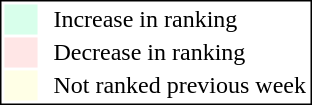<table style="border:1px solid black; float:right;">
<tr>
<td style="background:#D8FFEB; width:20px;"></td>
<td> </td>
<td>Increase in ranking</td>
</tr>
<tr>
<td style="background:#FFE6E6; width:20px;"></td>
<td> </td>
<td>Decrease in ranking</td>
</tr>
<tr>
<td style="background:#FFFFE6; width:20px;"></td>
<td> </td>
<td>Not ranked previous week</td>
</tr>
</table>
